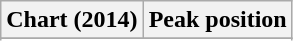<table class="wikitable sortable" border="1">
<tr>
<th>Chart (2014)</th>
<th>Peak position</th>
</tr>
<tr>
</tr>
<tr>
</tr>
<tr>
</tr>
</table>
